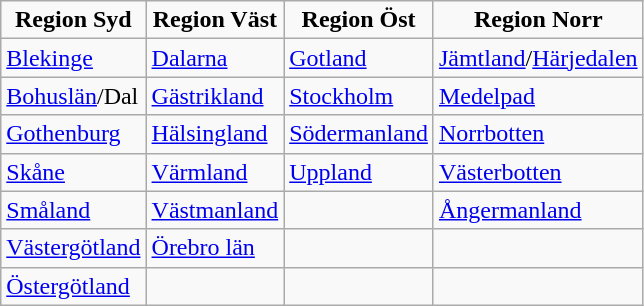<table class="wikitable">
<tr>
<td align="center"><strong>Region Syd</strong></td>
<td align="center"><strong>Region Väst</strong></td>
<td align="center"><strong>Region Öst</strong></td>
<td align="center"><strong>Region Norr</strong></td>
</tr>
<tr>
<td><a href='#'>Blekinge</a></td>
<td><a href='#'>Dalarna</a></td>
<td><a href='#'>Gotland</a></td>
<td><a href='#'>Jämtland</a>/<a href='#'>Härjedalen</a></td>
</tr>
<tr>
<td><a href='#'>Bohuslän</a>/Dal</td>
<td><a href='#'>Gästrikland</a></td>
<td><a href='#'>Stockholm</a></td>
<td><a href='#'>Medelpad</a></td>
</tr>
<tr>
<td><a href='#'>Gothenburg</a></td>
<td><a href='#'>Hälsingland</a></td>
<td><a href='#'>Södermanland</a></td>
<td><a href='#'>Norrbotten</a></td>
</tr>
<tr>
<td><a href='#'>Skåne</a></td>
<td><a href='#'>Värmland</a></td>
<td><a href='#'>Uppland</a></td>
<td><a href='#'>Västerbotten</a></td>
</tr>
<tr>
<td><a href='#'>Småland</a></td>
<td><a href='#'>Västmanland</a></td>
<td></td>
<td><a href='#'>Ångermanland</a></td>
</tr>
<tr>
<td><a href='#'>Västergötland</a></td>
<td><a href='#'>Örebro län</a></td>
<td></td>
<td></td>
</tr>
<tr>
<td><a href='#'>Östergötland</a></td>
<td></td>
<td></td>
<td></td>
</tr>
</table>
